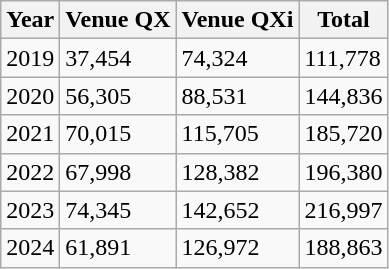<table class="wikitable">
<tr>
<th>Year</th>
<th>Venue QX</th>
<th>Venue QXi</th>
<th>Total</th>
</tr>
<tr>
<td>2019</td>
<td>37,454</td>
<td>74,324</td>
<td>111,778</td>
</tr>
<tr>
<td>2020</td>
<td>56,305</td>
<td>88,531</td>
<td>144,836</td>
</tr>
<tr>
<td>2021</td>
<td>70,015</td>
<td>115,705</td>
<td>185,720</td>
</tr>
<tr>
<td>2022</td>
<td>67,998</td>
<td>128,382</td>
<td>196,380</td>
</tr>
<tr>
<td>2023</td>
<td>74,345</td>
<td>142,652</td>
<td>216,997</td>
</tr>
<tr>
<td>2024</td>
<td>61,891</td>
<td>126,972</td>
<td>188,863</td>
</tr>
</table>
